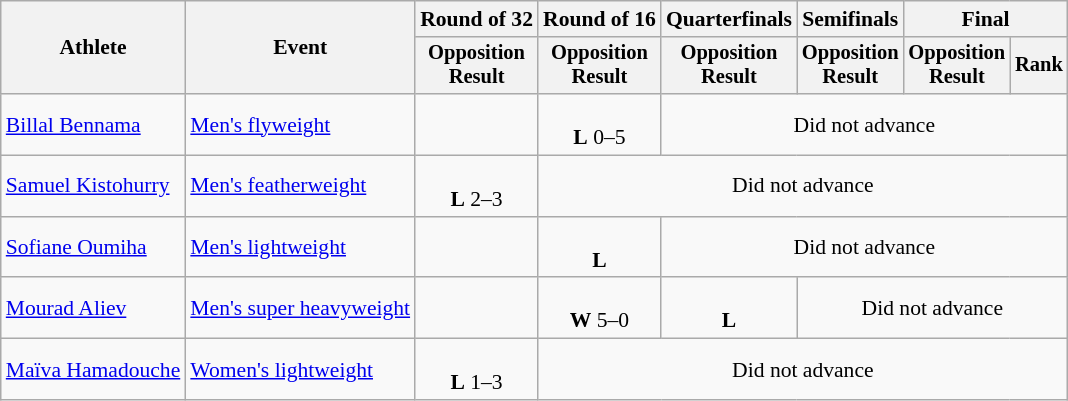<table class="wikitable" style="font-size:90%">
<tr>
<th rowspan="2">Athlete</th>
<th rowspan="2">Event</th>
<th>Round of 32</th>
<th>Round of 16</th>
<th>Quarterfinals</th>
<th>Semifinals</th>
<th colspan=2>Final</th>
</tr>
<tr style="font-size:95%">
<th>Opposition<br>Result</th>
<th>Opposition<br>Result</th>
<th>Opposition<br>Result</th>
<th>Opposition<br>Result</th>
<th>Opposition<br>Result</th>
<th>Rank</th>
</tr>
<tr align=center>
<td align=left><a href='#'>Billal Bennama</a></td>
<td align=left><a href='#'>Men's flyweight</a></td>
<td></td>
<td><br><strong>L</strong> 0–5</td>
<td colspan=4>Did not advance</td>
</tr>
<tr align=center>
<td align=left><a href='#'>Samuel Kistohurry</a></td>
<td align=left><a href='#'>Men's featherweight</a></td>
<td><br><strong>L</strong> 2–3</td>
<td colspan=5>Did not advance</td>
</tr>
<tr align=center>
<td align=left><a href='#'>Sofiane Oumiha</a></td>
<td align=left><a href='#'>Men's lightweight</a></td>
<td></td>
<td><br> <strong>L</strong> </td>
<td colspan=4>Did not advance</td>
</tr>
<tr align=center>
<td align=left><a href='#'>Mourad Aliev</a></td>
<td align=left><a href='#'>Men's super heavyweight</a></td>
<td></td>
<td><br> <strong>W</strong> 5–0</td>
<td><br><strong>L</strong> </td>
<td colspan=3>Did not advance</td>
</tr>
<tr align=center>
<td align=left><a href='#'>Maïva Hamadouche</a></td>
<td align=left><a href='#'>Women's lightweight</a></td>
<td><br><strong>L</strong> 1–3</td>
<td colspan=5>Did not advance</td>
</tr>
</table>
